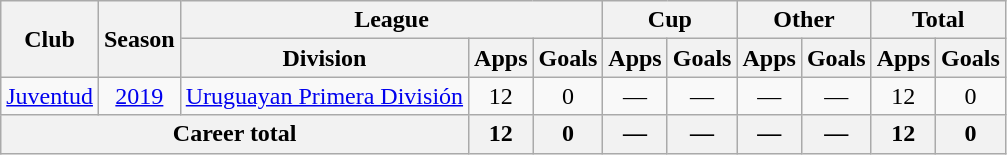<table class=wikitable style=text-align:center>
<tr>
<th rowspan=2>Club</th>
<th rowspan=2>Season</th>
<th colspan=3>League</th>
<th colspan=2>Cup</th>
<th colspan=2>Other</th>
<th colspan=2>Total</th>
</tr>
<tr>
<th>Division</th>
<th>Apps</th>
<th>Goals</th>
<th>Apps</th>
<th>Goals</th>
<th>Apps</th>
<th>Goals</th>
<th>Apps</th>
<th>Goals</th>
</tr>
<tr>
<td><a href='#'>Juventud</a></td>
<td><a href='#'>2019</a></td>
<td><a href='#'>Uruguayan Primera División</a></td>
<td>12</td>
<td>0</td>
<td>—</td>
<td>—</td>
<td>—</td>
<td>—</td>
<td>12</td>
<td>0</td>
</tr>
<tr>
<th colspan=3>Career total</th>
<th>12</th>
<th>0</th>
<th>—</th>
<th>—</th>
<th>—</th>
<th>—</th>
<th>12</th>
<th>0</th>
</tr>
</table>
